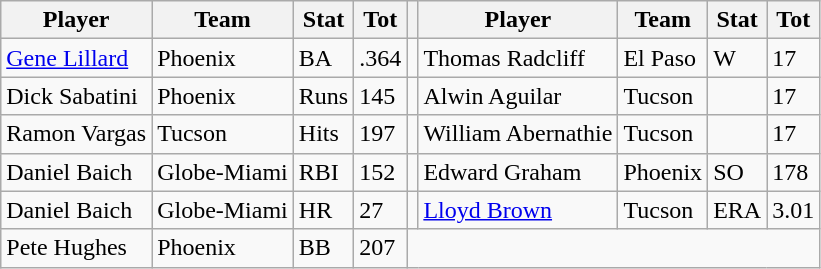<table class="wikitable">
<tr>
<th>Player</th>
<th>Team</th>
<th>Stat</th>
<th>Tot</th>
<th></th>
<th>Player</th>
<th>Team</th>
<th>Stat</th>
<th>Tot</th>
</tr>
<tr>
<td><a href='#'>Gene Lillard</a></td>
<td>Phoenix</td>
<td>BA</td>
<td>.364</td>
<td></td>
<td>Thomas Radcliff</td>
<td>El Paso</td>
<td>W</td>
<td>17</td>
</tr>
<tr>
<td>Dick Sabatini</td>
<td>Phoenix</td>
<td>Runs</td>
<td>145</td>
<td></td>
<td>Alwin Aguilar</td>
<td>Tucson</td>
<td></td>
<td>17</td>
</tr>
<tr>
<td>Ramon Vargas</td>
<td>Tucson</td>
<td>Hits</td>
<td>197</td>
<td></td>
<td>William Abernathie</td>
<td>Tucson</td>
<td></td>
<td>17</td>
</tr>
<tr>
<td>Daniel Baich</td>
<td>Globe-Miami</td>
<td>RBI</td>
<td>152</td>
<td></td>
<td>Edward Graham</td>
<td>Phoenix</td>
<td>SO</td>
<td>178</td>
</tr>
<tr>
<td>Daniel Baich</td>
<td>Globe-Miami</td>
<td>HR</td>
<td>27</td>
<td></td>
<td><a href='#'>Lloyd Brown</a></td>
<td>Tucson</td>
<td>ERA</td>
<td>3.01</td>
</tr>
<tr>
<td>Pete Hughes</td>
<td>Phoenix</td>
<td>BB</td>
<td>207</td>
</tr>
</table>
